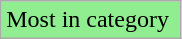<table class="wikitable">
<tr>
<td style="background:#90EE90;">Most in category </td>
</tr>
</table>
